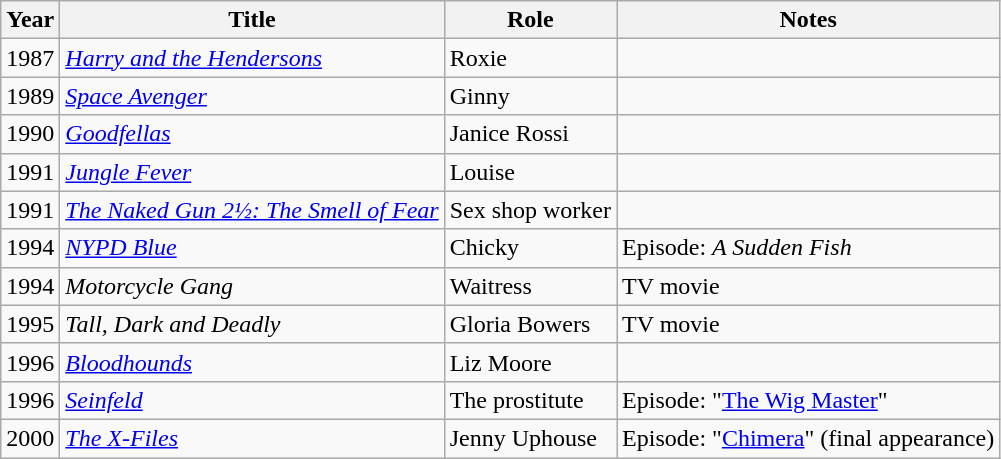<table class="wikitable sortable">
<tr>
<th>Year</th>
<th>Title</th>
<th>Role</th>
<th class="unsortable">Notes</th>
</tr>
<tr>
<td>1987</td>
<td><em><a href='#'>Harry and the Hendersons</a></em></td>
<td>Roxie</td>
<td></td>
</tr>
<tr>
<td>1989</td>
<td><em><a href='#'>Space Avenger</a></em></td>
<td>Ginny</td>
<td></td>
</tr>
<tr>
<td>1990</td>
<td><em><a href='#'>Goodfellas</a></em></td>
<td>Janice Rossi</td>
<td></td>
</tr>
<tr>
<td>1991</td>
<td><em><a href='#'>Jungle Fever</a></em></td>
<td>Louise</td>
<td></td>
</tr>
<tr>
<td>1991</td>
<td><em><a href='#'>The Naked Gun 2½: The Smell of Fear</a></em></td>
<td>Sex shop worker</td>
<td></td>
</tr>
<tr>
<td>1994</td>
<td><em><a href='#'>NYPD Blue</a></em></td>
<td>Chicky</td>
<td>Episode: <em>A Sudden Fish</em></td>
</tr>
<tr>
<td>1994</td>
<td><em>Motorcycle Gang</em></td>
<td>Waitress</td>
<td>TV movie</td>
</tr>
<tr>
<td>1995</td>
<td><em>Tall, Dark and Deadly</em></td>
<td>Gloria Bowers</td>
<td>TV movie</td>
</tr>
<tr>
<td>1996</td>
<td><em><a href='#'>Bloodhounds</a></em></td>
<td>Liz Moore</td>
<td></td>
</tr>
<tr>
<td>1996</td>
<td><em><a href='#'>Seinfeld</a></em></td>
<td>The prostitute</td>
<td>Episode: "<a href='#'>The Wig Master</a>"</td>
</tr>
<tr>
<td>2000</td>
<td><em><a href='#'>The X-Files</a></em></td>
<td>Jenny Uphouse</td>
<td>Episode: "<a href='#'>Chimera</a>" (final appearance)</td>
</tr>
</table>
